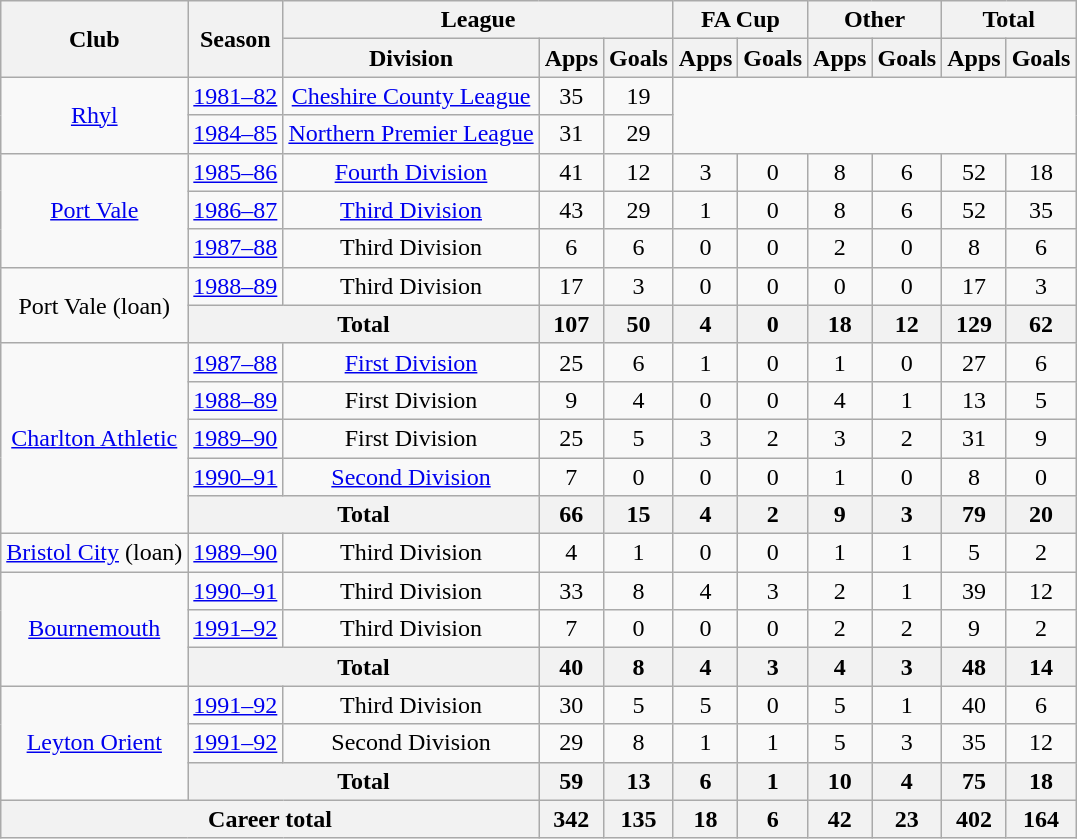<table class="wikitable" style="text-align: center;">
<tr>
<th rowspan="2">Club</th>
<th rowspan="2">Season</th>
<th colspan="3">League</th>
<th colspan="2">FA Cup</th>
<th colspan="2">Other</th>
<th colspan="2">Total</th>
</tr>
<tr>
<th>Division</th>
<th>Apps</th>
<th>Goals</th>
<th>Apps</th>
<th>Goals</th>
<th>Apps</th>
<th>Goals</th>
<th>Apps</th>
<th>Goals</th>
</tr>
<tr>
<td rowspan="2"><a href='#'>Rhyl</a></td>
<td><a href='#'>1981–82</a></td>
<td><a href='#'>Cheshire County League</a></td>
<td>35</td>
<td>19</td>
</tr>
<tr>
<td><a href='#'>1984–85</a></td>
<td><a href='#'>Northern Premier League</a></td>
<td>31</td>
<td>29</td>
</tr>
<tr>
<td rowspan="3"><a href='#'>Port Vale</a></td>
<td><a href='#'>1985–86</a></td>
<td><a href='#'>Fourth Division</a></td>
<td>41</td>
<td>12</td>
<td>3</td>
<td>0</td>
<td>8</td>
<td>6</td>
<td>52</td>
<td>18</td>
</tr>
<tr>
<td><a href='#'>1986–87</a></td>
<td><a href='#'>Third Division</a></td>
<td>43</td>
<td>29</td>
<td>1</td>
<td>0</td>
<td>8</td>
<td>6</td>
<td>52</td>
<td>35</td>
</tr>
<tr>
<td><a href='#'>1987–88</a></td>
<td>Third Division</td>
<td>6</td>
<td>6</td>
<td>0</td>
<td>0</td>
<td>2</td>
<td>0</td>
<td>8</td>
<td>6</td>
</tr>
<tr>
<td rowspan="2">Port Vale (loan)</td>
<td><a href='#'>1988–89</a></td>
<td>Third Division</td>
<td>17</td>
<td>3</td>
<td>0</td>
<td>0</td>
<td>0</td>
<td>0</td>
<td>17</td>
<td>3</td>
</tr>
<tr>
<th colspan="2">Total</th>
<th>107</th>
<th>50</th>
<th>4</th>
<th>0</th>
<th>18</th>
<th>12</th>
<th>129</th>
<th>62</th>
</tr>
<tr>
<td rowspan="5"><a href='#'>Charlton Athletic</a></td>
<td><a href='#'>1987–88</a></td>
<td><a href='#'>First Division</a></td>
<td>25</td>
<td>6</td>
<td>1</td>
<td>0</td>
<td>1</td>
<td>0</td>
<td>27</td>
<td>6</td>
</tr>
<tr>
<td><a href='#'>1988–89</a></td>
<td>First Division</td>
<td>9</td>
<td>4</td>
<td>0</td>
<td>0</td>
<td>4</td>
<td>1</td>
<td>13</td>
<td>5</td>
</tr>
<tr>
<td><a href='#'>1989–90</a></td>
<td>First Division</td>
<td>25</td>
<td>5</td>
<td>3</td>
<td>2</td>
<td>3</td>
<td>2</td>
<td>31</td>
<td>9</td>
</tr>
<tr>
<td><a href='#'>1990–91</a></td>
<td><a href='#'>Second Division</a></td>
<td>7</td>
<td>0</td>
<td>0</td>
<td>0</td>
<td>1</td>
<td>0</td>
<td>8</td>
<td>0</td>
</tr>
<tr>
<th colspan="2">Total</th>
<th>66</th>
<th>15</th>
<th>4</th>
<th>2</th>
<th>9</th>
<th>3</th>
<th>79</th>
<th>20</th>
</tr>
<tr>
<td><a href='#'>Bristol City</a> (loan)</td>
<td><a href='#'>1989–90</a></td>
<td>Third Division</td>
<td>4</td>
<td>1</td>
<td>0</td>
<td>0</td>
<td>1</td>
<td>1</td>
<td>5</td>
<td>2</td>
</tr>
<tr>
<td rowspan="3"><a href='#'>Bournemouth</a></td>
<td><a href='#'>1990–91</a></td>
<td>Third Division</td>
<td>33</td>
<td>8</td>
<td>4</td>
<td>3</td>
<td>2</td>
<td>1</td>
<td>39</td>
<td>12</td>
</tr>
<tr>
<td><a href='#'>1991–92</a></td>
<td>Third Division</td>
<td>7</td>
<td>0</td>
<td>0</td>
<td>0</td>
<td>2</td>
<td>2</td>
<td>9</td>
<td>2</td>
</tr>
<tr>
<th colspan="2">Total</th>
<th>40</th>
<th>8</th>
<th>4</th>
<th>3</th>
<th>4</th>
<th>3</th>
<th>48</th>
<th>14</th>
</tr>
<tr>
<td rowspan="3"><a href='#'>Leyton Orient</a></td>
<td><a href='#'>1991–92</a></td>
<td>Third Division</td>
<td>30</td>
<td>5</td>
<td>5</td>
<td>0</td>
<td>5</td>
<td>1</td>
<td>40</td>
<td>6</td>
</tr>
<tr>
<td><a href='#'>1991–92</a></td>
<td>Second Division</td>
<td>29</td>
<td>8</td>
<td>1</td>
<td>1</td>
<td>5</td>
<td>3</td>
<td>35</td>
<td>12</td>
</tr>
<tr>
<th colspan="2">Total</th>
<th>59</th>
<th>13</th>
<th>6</th>
<th>1</th>
<th>10</th>
<th>4</th>
<th>75</th>
<th>18</th>
</tr>
<tr>
<th colspan="3">Career total</th>
<th>342</th>
<th>135</th>
<th>18</th>
<th>6</th>
<th>42</th>
<th>23</th>
<th>402</th>
<th>164</th>
</tr>
</table>
